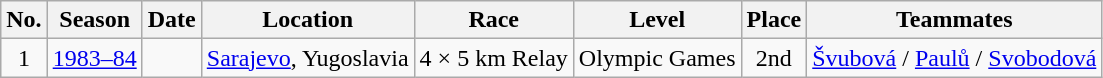<table class="wikitable sortable" style="text-align: center;">
<tr>
<th scope="col">No.</th>
<th scope="col">Season</th>
<th scope="col">Date</th>
<th scope="col">Location</th>
<th scope="col">Race</th>
<th scope="col">Level</th>
<th scope="col">Place</th>
<th scope="col">Teammates</th>
</tr>
<tr>
<td>1</td>
<td><a href='#'>1983–84</a></td>
<td style="text-align: right;"></td>
<td style="text-align: left;"> <a href='#'>Sarajevo</a>, Yugoslavia</td>
<td>4 × 5 km Relay</td>
<td>Olympic Games</td>
<td>2nd</td>
<td><a href='#'>Švubová</a> / <a href='#'>Paulů</a> / <a href='#'>Svobodová</a></td>
</tr>
</table>
